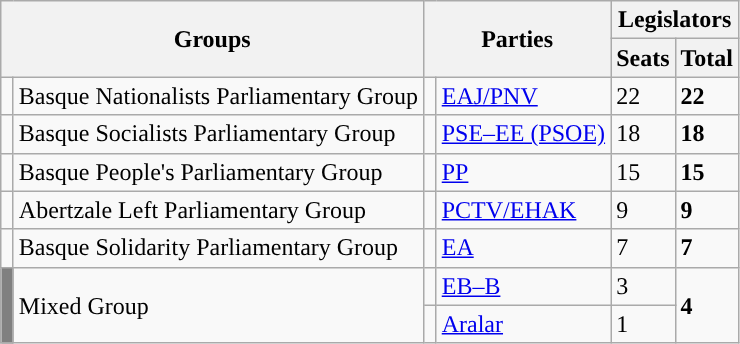<table class="wikitable" style="text-align:left;">
<tr>
<th rowspan="2" colspan="2">Groups</th>
<th rowspan="2" colspan="2">Parties</th>
<th colspan="2">Legislators</th>
</tr>
<tr>
<th>Seats</th>
<th>Total</th>
</tr>
<tr>
<td width="1" style="color:inherit;background:"></td>
<td>Basque Nationalists Parliamentary Group</td>
<td width="1" style="color:inherit;background:"></td>
<td><a href='#'>EAJ/PNV</a></td>
<td>22</td>
<td><strong>22</strong></td>
</tr>
<tr>
<td style="color:inherit;background:"></td>
<td>Basque Socialists Parliamentary Group</td>
<td style="color:inherit;background:"></td>
<td><a href='#'>PSE–EE (PSOE)</a></td>
<td>18</td>
<td><strong>18</strong></td>
</tr>
<tr>
<td style="color:inherit;background:"></td>
<td>Basque People's Parliamentary Group</td>
<td style="color:inherit;background:"></td>
<td><a href='#'>PP</a></td>
<td>15</td>
<td><strong>15</strong></td>
</tr>
<tr>
<td style="color:inherit;background:"></td>
<td>Abertzale Left Parliamentary Group</td>
<td style="color:inherit;background:"></td>
<td><a href='#'>PCTV/EHAK</a></td>
<td>9</td>
<td><strong>9</strong></td>
</tr>
<tr>
<td style="color:inherit;background:"></td>
<td>Basque Solidarity Parliamentary Group</td>
<td style="color:inherit;background:"></td>
<td><a href='#'>EA</a></td>
<td>7</td>
<td><strong>7</strong></td>
</tr>
<tr>
<td rowspan="2" bgcolor="gray"></td>
<td rowspan="2">Mixed Group</td>
<td style="color:inherit;background:"></td>
<td><a href='#'>EB–B</a></td>
<td>3</td>
<td rowspan="2"><strong>4</strong></td>
</tr>
<tr>
<td style="color:inherit;background:"></td>
<td><a href='#'>Aralar</a></td>
<td>1</td>
</tr>
</table>
